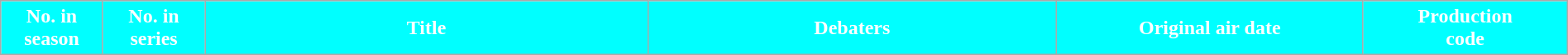<table class="wikitable plainrowheaders" width="100%">
<tr style="color:white">
<th style="background:#00FFFF; width:6%;">No. in<br>season</th>
<th style="background:#00FFFF; width:6%;">No. in<br>series</th>
<th style="background:#00FFFF; width:26%;">Title</th>
<th style="background:#00FFFF; width:24%;">Debaters</th>
<th style="background:#00FFFF; width:18%;">Original air date</th>
<th style="background:#00FFFF; width:12%;">Production<br>code<br>



















</th>
</tr>
</table>
